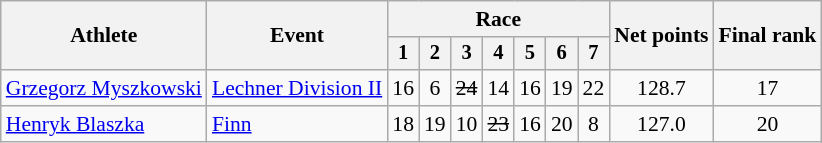<table class="wikitable" style="font-size:90%">
<tr>
<th rowspan="2">Athlete</th>
<th rowspan="2">Event</th>
<th colspan=7>Race</th>
<th rowspan=2>Net points</th>
<th rowspan=2>Final rank</th>
</tr>
<tr style="font-size:95%">
<th>1</th>
<th>2</th>
<th>3</th>
<th>4</th>
<th>5</th>
<th>6</th>
<th>7</th>
</tr>
<tr align=center>
<td align=left><a href='#'>Grzegorz Myszkowski</a></td>
<td align=left><a href='#'>Lechner Division II</a></td>
<td>16</td>
<td>6</td>
<td><s>24</s></td>
<td>14</td>
<td>16</td>
<td>19</td>
<td>22</td>
<td>128.7</td>
<td>17</td>
</tr>
<tr align=center>
<td align=left><a href='#'>Henryk Blaszka</a></td>
<td align=left><a href='#'>Finn</a></td>
<td>18</td>
<td>19</td>
<td>10</td>
<td><s>23</s></td>
<td>16</td>
<td>20</td>
<td>8</td>
<td>127.0</td>
<td>20</td>
</tr>
</table>
